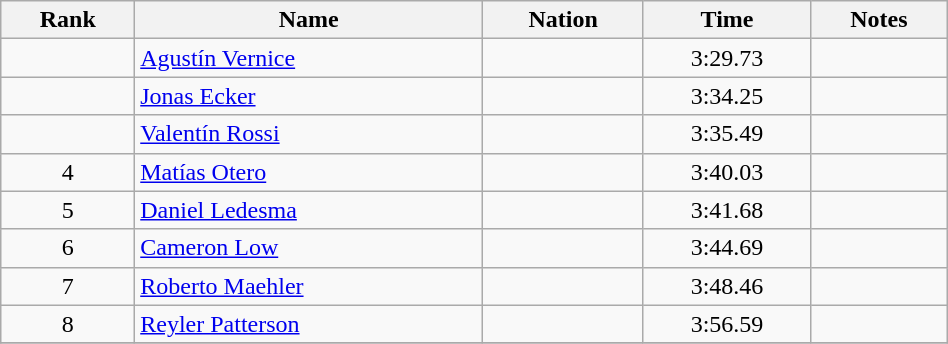<table class="wikitable sortable" style="text-align:center" width=50%>
<tr>
<th>Rank</th>
<th>Name</th>
<th>Nation</th>
<th>Time</th>
<th>Notes</th>
</tr>
<tr>
<td></td>
<td align=left><a href='#'>Agustín Vernice</a></td>
<td align=left></td>
<td>3:29.73</td>
<td></td>
</tr>
<tr>
<td></td>
<td align=left><a href='#'>Jonas Ecker</a></td>
<td align=left></td>
<td>3:34.25</td>
<td></td>
</tr>
<tr>
<td></td>
<td align=left><a href='#'>Valentín Rossi</a></td>
<td align=left></td>
<td>3:35.49</td>
<td></td>
</tr>
<tr>
<td>4</td>
<td align=left><a href='#'>Matías Otero</a></td>
<td align=left></td>
<td>3:40.03</td>
<td></td>
</tr>
<tr>
<td>5</td>
<td align=left><a href='#'>Daniel Ledesma</a></td>
<td align=left></td>
<td>3:41.68</td>
<td></td>
</tr>
<tr>
<td>6</td>
<td align=left><a href='#'>Cameron Low</a></td>
<td align=left></td>
<td>3:44.69</td>
<td></td>
</tr>
<tr>
<td>7</td>
<td align=left><a href='#'>Roberto Maehler</a></td>
<td align=left></td>
<td>3:48.46</td>
<td></td>
</tr>
<tr>
<td>8</td>
<td align=left><a href='#'>Reyler Patterson</a></td>
<td align=left></td>
<td>3:56.59</td>
<td></td>
</tr>
<tr>
</tr>
</table>
